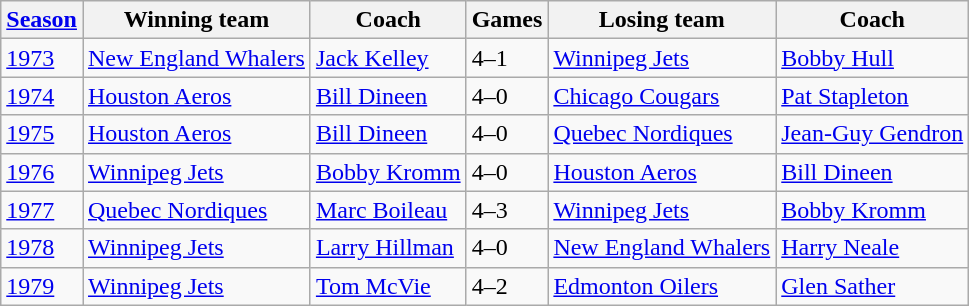<table class="wikitable">
<tr>
<th><a href='#'>Season</a></th>
<th>Winning team</th>
<th>Coach</th>
<th>Games</th>
<th>Losing team</th>
<th>Coach</th>
</tr>
<tr>
<td><a href='#'>1973</a></td>
<td><a href='#'>New England Whalers</a></td>
<td><a href='#'>Jack Kelley</a></td>
<td>4–1</td>
<td><a href='#'>Winnipeg Jets</a></td>
<td><a href='#'>Bobby Hull</a></td>
</tr>
<tr>
<td><a href='#'>1974</a></td>
<td><a href='#'>Houston Aeros</a></td>
<td><a href='#'>Bill Dineen</a></td>
<td>4–0</td>
<td><a href='#'>Chicago Cougars</a></td>
<td><a href='#'>Pat Stapleton</a></td>
</tr>
<tr>
<td><a href='#'>1975</a></td>
<td><a href='#'>Houston Aeros</a></td>
<td><a href='#'>Bill Dineen</a></td>
<td>4–0</td>
<td><a href='#'>Quebec Nordiques</a></td>
<td><a href='#'>Jean-Guy Gendron</a></td>
</tr>
<tr>
<td><a href='#'>1976</a></td>
<td><a href='#'>Winnipeg Jets</a></td>
<td><a href='#'>Bobby Kromm</a></td>
<td>4–0</td>
<td><a href='#'>Houston Aeros</a></td>
<td><a href='#'>Bill Dineen</a></td>
</tr>
<tr>
<td><a href='#'>1977</a></td>
<td><a href='#'>Quebec Nordiques</a></td>
<td><a href='#'>Marc Boileau</a></td>
<td>4–3</td>
<td><a href='#'>Winnipeg Jets</a></td>
<td><a href='#'>Bobby Kromm</a></td>
</tr>
<tr>
<td><a href='#'>1978</a></td>
<td><a href='#'>Winnipeg Jets</a></td>
<td><a href='#'>Larry Hillman</a></td>
<td>4–0</td>
<td><a href='#'>New England Whalers</a></td>
<td><a href='#'>Harry Neale</a></td>
</tr>
<tr>
<td><a href='#'>1979</a></td>
<td><a href='#'>Winnipeg Jets</a></td>
<td><a href='#'>Tom McVie</a></td>
<td>4–2</td>
<td><a href='#'>Edmonton Oilers</a></td>
<td><a href='#'>Glen Sather</a></td>
</tr>
</table>
